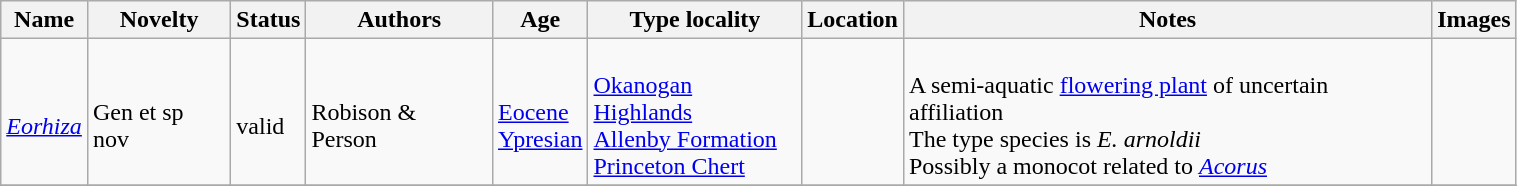<table class="wikitable sortable" align="center" width="80%">
<tr>
<th>Name</th>
<th>Novelty</th>
<th>Status</th>
<th>Authors</th>
<th>Age</th>
<th>Type locality</th>
<th>Location</th>
<th>Notes</th>
<th>Images</th>
</tr>
<tr>
<td><br><em><a href='#'>Eorhiza</a></em></td>
<td><br>Gen et sp nov</td>
<td><br>valid</td>
<td><br>Robison & Person</td>
<td><br><a href='#'>Eocene</a><br><a href='#'>Ypresian</a></td>
<td><br><a href='#'>Okanogan Highlands</a><br><a href='#'>Allenby Formation</a><br><a href='#'>Princeton Chert</a></td>
<td><br><br></td>
<td><br>A semi-aquatic <a href='#'>flowering plant</a> of uncertain affiliation<br> The type species is <em>E. arnoldii</em><br>Possibly a monocot related to <em><a href='#'>Acorus</a></em></td>
<td></td>
</tr>
<tr>
</tr>
</table>
